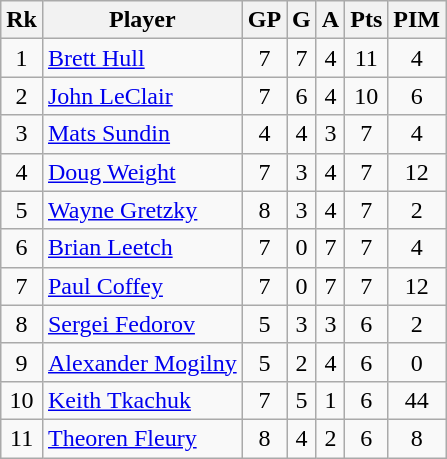<table class="wikitable" style="text-align:center;">
<tr>
<th>Rk</th>
<th>Player</th>
<th>GP</th>
<th>G</th>
<th>A</th>
<th>Pts</th>
<th>PIM</th>
</tr>
<tr>
<td>1</td>
<td align=left> <a href='#'>Brett Hull</a></td>
<td>7</td>
<td>7</td>
<td>4</td>
<td>11</td>
<td>4</td>
</tr>
<tr>
<td>2</td>
<td align=left> <a href='#'>John LeClair</a></td>
<td>7</td>
<td>6</td>
<td>4</td>
<td>10</td>
<td>6</td>
</tr>
<tr>
<td>3</td>
<td align=left> <a href='#'>Mats Sundin</a></td>
<td>4</td>
<td>4</td>
<td>3</td>
<td>7</td>
<td>4</td>
</tr>
<tr>
<td>4</td>
<td align=left> <a href='#'>Doug Weight</a></td>
<td>7</td>
<td>3</td>
<td>4</td>
<td>7</td>
<td>12</td>
</tr>
<tr>
<td>5</td>
<td align=left> <a href='#'>Wayne Gretzky</a></td>
<td>8</td>
<td>3</td>
<td>4</td>
<td>7</td>
<td>2</td>
</tr>
<tr>
<td>6</td>
<td align=left> <a href='#'>Brian Leetch</a></td>
<td>7</td>
<td>0</td>
<td>7</td>
<td>7</td>
<td>4</td>
</tr>
<tr>
<td>7</td>
<td align=left> <a href='#'>Paul Coffey</a></td>
<td>7</td>
<td>0</td>
<td>7</td>
<td>7</td>
<td>12</td>
</tr>
<tr>
<td>8</td>
<td align=left> <a href='#'>Sergei Fedorov</a></td>
<td>5</td>
<td>3</td>
<td>3</td>
<td>6</td>
<td>2</td>
</tr>
<tr>
<td>9</td>
<td align=left> <a href='#'>Alexander Mogilny</a></td>
<td>5</td>
<td>2</td>
<td>4</td>
<td>6</td>
<td>0</td>
</tr>
<tr>
<td>10</td>
<td align=left> <a href='#'>Keith Tkachuk</a></td>
<td>7</td>
<td>5</td>
<td>1</td>
<td>6</td>
<td>44</td>
</tr>
<tr>
<td>11</td>
<td align=left> <a href='#'>Theoren Fleury</a></td>
<td>8</td>
<td>4</td>
<td>2</td>
<td>6</td>
<td>8</td>
</tr>
</table>
